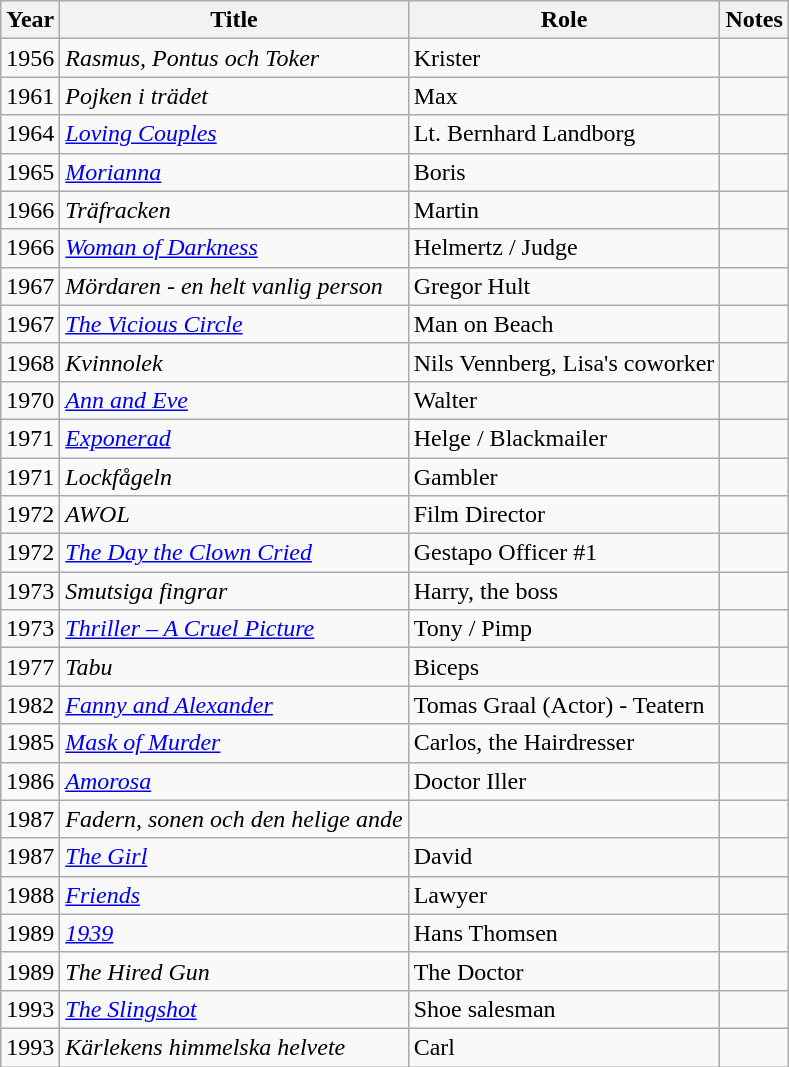<table class="wikitable">
<tr>
<th>Year</th>
<th>Title</th>
<th>Role</th>
<th>Notes</th>
</tr>
<tr>
<td>1956</td>
<td><em>Rasmus, Pontus och Toker</em></td>
<td>Krister</td>
<td></td>
</tr>
<tr>
<td>1961</td>
<td><em>Pojken i trädet</em></td>
<td>Max</td>
<td></td>
</tr>
<tr>
<td>1964</td>
<td><em><a href='#'>Loving Couples</a></em></td>
<td>Lt. Bernhard Landborg</td>
<td></td>
</tr>
<tr>
<td>1965</td>
<td><em><a href='#'>Morianna</a></em></td>
<td>Boris</td>
<td></td>
</tr>
<tr>
<td>1966</td>
<td><em>Träfracken</em></td>
<td>Martin</td>
<td></td>
</tr>
<tr>
<td>1966</td>
<td><em><a href='#'>Woman of Darkness</a></em></td>
<td>Helmertz / Judge</td>
<td></td>
</tr>
<tr>
<td>1967</td>
<td><em>Mördaren - en helt vanlig person</em></td>
<td>Gregor Hult</td>
<td></td>
</tr>
<tr>
<td>1967</td>
<td><em><a href='#'>The Vicious Circle</a></em></td>
<td>Man on Beach</td>
<td></td>
</tr>
<tr>
<td>1968</td>
<td><em>Kvinnolek</em></td>
<td>Nils Vennberg, Lisa's coworker</td>
<td></td>
</tr>
<tr>
<td>1970</td>
<td><em><a href='#'>Ann and Eve</a></em></td>
<td>Walter</td>
<td></td>
</tr>
<tr>
<td>1971</td>
<td><em><a href='#'>Exponerad</a></em></td>
<td>Helge / Blackmailer</td>
<td></td>
</tr>
<tr>
<td>1971</td>
<td><em>Lockfågeln</em></td>
<td>Gambler</td>
<td></td>
</tr>
<tr>
<td>1972</td>
<td><em>AWOL</em></td>
<td>Film Director</td>
<td></td>
</tr>
<tr>
<td>1972</td>
<td><em><a href='#'>The Day the Clown Cried</a></em></td>
<td>Gestapo Officer #1</td>
<td></td>
</tr>
<tr>
<td>1973</td>
<td><em>Smutsiga fingrar</em></td>
<td>Harry, the boss</td>
<td></td>
</tr>
<tr>
<td>1973</td>
<td><em><a href='#'>Thriller – A Cruel Picture</a></em></td>
<td>Tony / Pimp</td>
<td></td>
</tr>
<tr>
<td>1977</td>
<td><em>Tabu</em></td>
<td>Biceps</td>
<td></td>
</tr>
<tr>
<td>1982</td>
<td><em><a href='#'>Fanny and Alexander</a></em></td>
<td>Tomas Graal (Actor) - Teatern</td>
<td></td>
</tr>
<tr>
<td>1985</td>
<td><em><a href='#'>Mask of Murder</a></em></td>
<td>Carlos, the Hairdresser</td>
<td></td>
</tr>
<tr>
<td>1986</td>
<td><em><a href='#'>Amorosa</a></em></td>
<td>Doctor Iller</td>
<td></td>
</tr>
<tr>
<td>1987</td>
<td><em>Fadern, sonen och den helige ande</em></td>
<td></td>
<td></td>
</tr>
<tr>
<td>1987</td>
<td><em><a href='#'>The Girl</a></em></td>
<td>David</td>
<td></td>
</tr>
<tr>
<td>1988</td>
<td><em><a href='#'>Friends</a></em></td>
<td>Lawyer</td>
<td></td>
</tr>
<tr>
<td>1989</td>
<td><em><a href='#'>1939</a></em></td>
<td>Hans Thomsen</td>
<td></td>
</tr>
<tr>
<td>1989</td>
<td><em>The Hired Gun</em></td>
<td>The Doctor</td>
<td></td>
</tr>
<tr>
<td>1993</td>
<td><em><a href='#'>The Slingshot</a></em></td>
<td>Shoe salesman</td>
<td></td>
</tr>
<tr>
<td>1993</td>
<td><em>Kärlekens himmelska helvete</em></td>
<td>Carl</td>
<td></td>
</tr>
</table>
